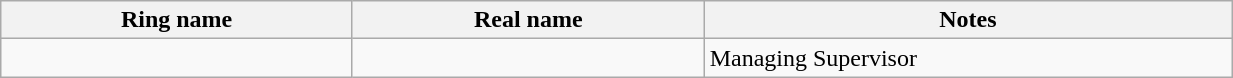<table class="wikitable sortable" style="width:65%;">
<tr>
<th width=20%>Ring name</th>
<th width=20%>Real name</th>
<th width=30%>Notes</th>
</tr>
<tr>
<td></td>
<td></td>
<td>Managing Supervisor</td>
</tr>
</table>
